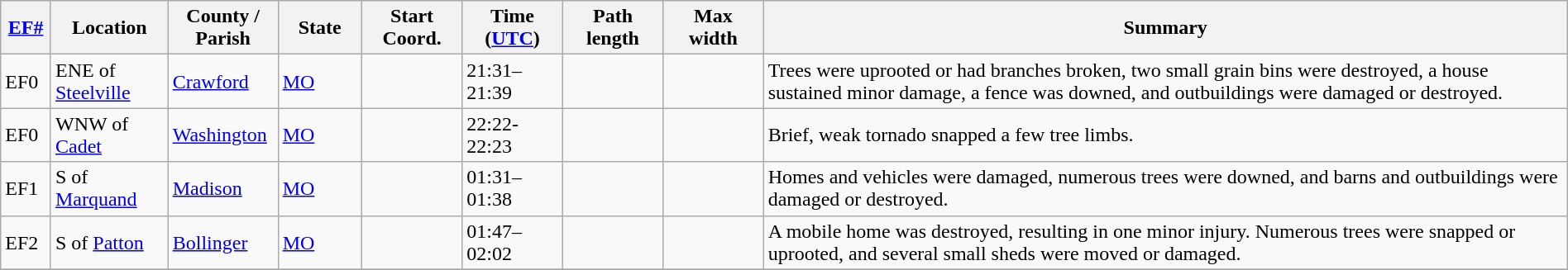<table class="wikitable sortable" style="width:100%;">
<tr>
<th scope="col"  style="width:3%; text-align:center;"><a href='#'>EF#</a></th>
<th scope="col"  style="width:7%; text-align:center;" class="unsortable">Location</th>
<th scope="col"  style="width:6%; text-align:center;" class="unsortable">County / Parish</th>
<th scope="col"  style="width:5%; text-align:center;">State</th>
<th scope="col"  style="width:6%; text-align:center;">Start Coord.</th>
<th scope="col"  style="width:6%; text-align:center;">Time (<a href='#'>UTC</a>)</th>
<th scope="col"  style="width:6%; text-align:center;">Path length</th>
<th scope="col"  style="width:6%; text-align:center;">Max width</th>
<th scope="col" class="unsortable" style="width:48%; text-align:center;">Summary</th>
</tr>
<tr>
<td bgcolor=>EF0</td>
<td>ENE of <a href='#'>Steelville</a></td>
<td><a href='#'>Crawford</a></td>
<td><a href='#'>MO</a></td>
<td></td>
<td>21:31–21:39</td>
<td></td>
<td></td>
<td>Trees were uprooted or had branches broken, two small grain bins were destroyed, a house sustained minor damage, a fence was downed, and outbuildings were damaged or destroyed.</td>
</tr>
<tr>
<td bgcolor=>EF0</td>
<td>WNW of <a href='#'>Cadet</a></td>
<td><a href='#'>Washington</a></td>
<td><a href='#'>MO</a></td>
<td></td>
<td>22:22-22:23</td>
<td></td>
<td></td>
<td>Brief, weak tornado snapped a few tree limbs.</td>
</tr>
<tr>
<td bgcolor=>EF1</td>
<td>S of <a href='#'>Marquand</a></td>
<td><a href='#'>Madison</a></td>
<td><a href='#'>MO</a></td>
<td></td>
<td>01:31–01:38</td>
<td></td>
<td></td>
<td>Homes and vehicles were damaged, numerous trees were downed, and barns and outbuildings were damaged or destroyed.</td>
</tr>
<tr>
<td bgcolor=>EF2</td>
<td>S of <a href='#'>Patton</a></td>
<td><a href='#'>Bollinger</a></td>
<td><a href='#'>MO</a></td>
<td></td>
<td>01:47–02:02</td>
<td></td>
<td></td>
<td>A mobile home was destroyed, resulting in one minor injury. Numerous trees were snapped or uprooted, and several small sheds were moved or damaged.</td>
</tr>
<tr>
</tr>
</table>
